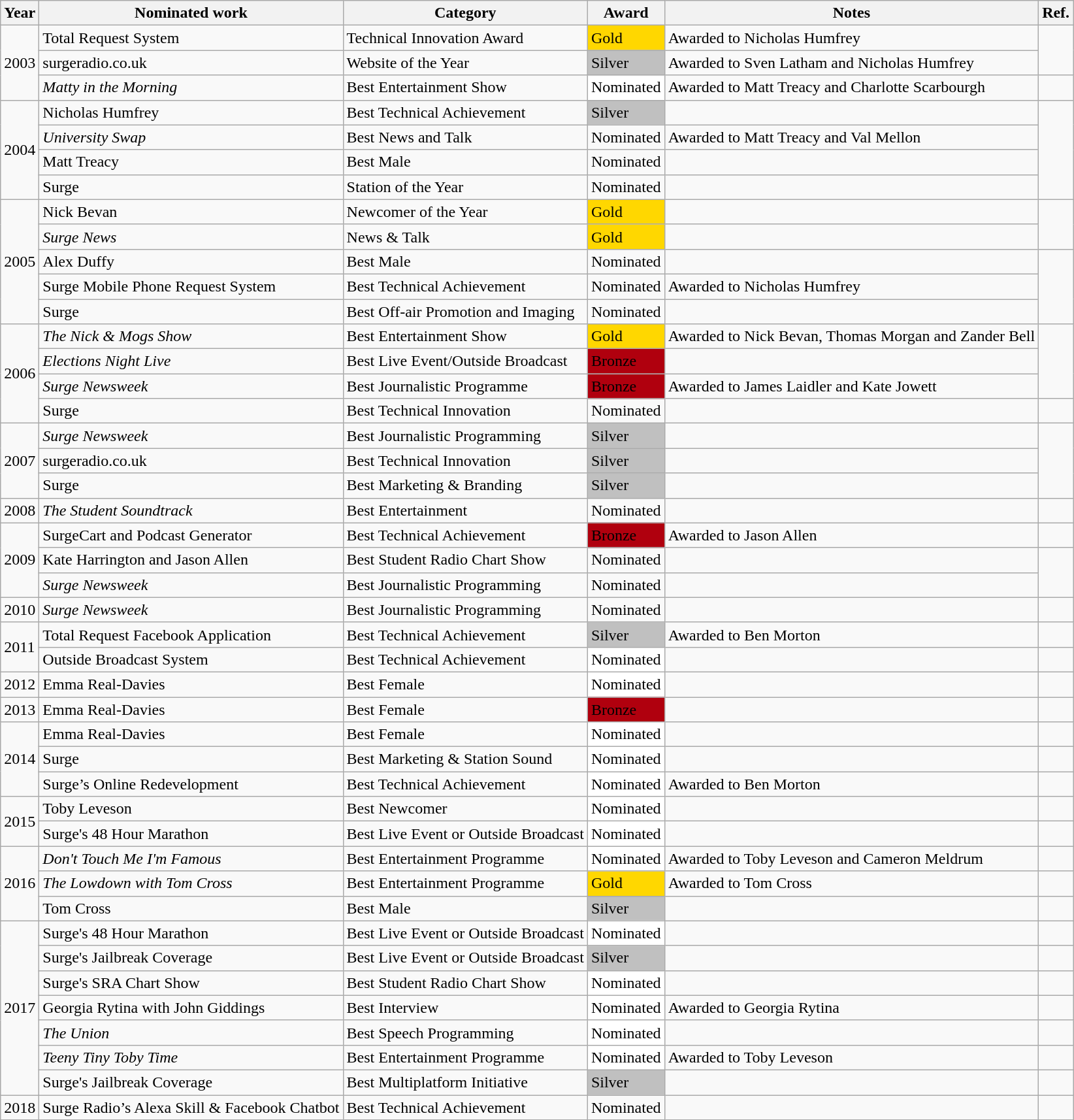<table class="wikitable">
<tr>
<th>Year</th>
<th>Nominated work</th>
<th>Category</th>
<th>Award</th>
<th>Notes</th>
<th>Ref.</th>
</tr>
<tr>
<td rowspan="3">2003</td>
<td>Total Request System</td>
<td>Technical Innovation Award</td>
<td bgcolor="gold">Gold</td>
<td>Awarded to Nicholas Humfrey</td>
<td align="center" rowspan="2"></td>
</tr>
<tr>
<td>surgeradio.co.uk</td>
<td>Website of the Year</td>
<td bgcolor="silver">Silver</td>
<td>Awarded to Sven Latham and Nicholas Humfrey</td>
</tr>
<tr>
<td><em>Matty in the Morning</em></td>
<td>Best Entertainment Show</td>
<td bgcolor="white">Nominated</td>
<td>Awarded to Matt Treacy and Charlotte Scarbourgh</td>
<td align="center"></td>
</tr>
<tr>
<td rowspan="4">2004</td>
<td>Nicholas Humfrey</td>
<td>Best Technical Achievement</td>
<td bgcolor="silver">Silver</td>
<td></td>
<td align="center" rowspan="4"></td>
</tr>
<tr>
<td><em>University Swap</em></td>
<td>Best News and Talk</td>
<td bgcolour="white">Nominated</td>
<td>Awarded to Matt Treacy and Val Mellon</td>
</tr>
<tr>
<td>Matt Treacy</td>
<td>Best Male</td>
<td bgcolour="white">Nominated</td>
<td></td>
</tr>
<tr>
<td>Surge</td>
<td>Station of the Year</td>
<td bgcolour="white">Nominated</td>
<td></td>
</tr>
<tr>
<td rowspan="5">2005</td>
<td>Nick Bevan</td>
<td>Newcomer of the Year</td>
<td bgcolor="gold">Gold</td>
<td></td>
<td align="center" rowspan="2"></td>
</tr>
<tr>
<td><em>Surge News</em></td>
<td>News & Talk</td>
<td bgcolor="gold">Gold</td>
<td></td>
</tr>
<tr>
<td>Alex Duffy</td>
<td>Best Male</td>
<td bgcolour="white">Nominated</td>
<td></td>
<td align="center" rowspan="3"></td>
</tr>
<tr>
<td>Surge Mobile Phone Request System</td>
<td>Best Technical Achievement</td>
<td bgcolour"white">Nominated</td>
<td>Awarded to Nicholas Humfrey</td>
</tr>
<tr>
<td>Surge</td>
<td>Best Off-air Promotion and Imaging</td>
<td bgcolour="white">Nominated</td>
<td></td>
</tr>
<tr>
<td rowspan="4">2006</td>
<td><em>The Nick & Mogs Show</em></td>
<td>Best Entertainment Show</td>
<td bgcolor="gold">Gold</td>
<td>Awarded to Nick Bevan, Thomas Morgan and Zander Bell</td>
<td align="center" rowspan="3"></td>
</tr>
<tr>
<td><em>Elections Night Live</em></td>
<td>Best Live Event/Outside Broadcast</td>
<td bgcolor="bronze">Bronze</td>
<td></td>
</tr>
<tr>
<td><em>Surge Newsweek</em></td>
<td>Best Journalistic Programme</td>
<td bgcolor="bronze">Bronze</td>
<td>Awarded to James Laidler and Kate Jowett</td>
</tr>
<tr>
<td>Surge</td>
<td>Best Technical Innovation</td>
<td bgcolour"white">Nominated</td>
<td></td>
<td align="center"></td>
</tr>
<tr>
<td rowspan="3">2007</td>
<td><em>Surge Newsweek</em></td>
<td>Best Journalistic Programming</td>
<td bgcolor="silver">Silver</td>
<td></td>
<td align="center" rowspan="3"></td>
</tr>
<tr>
<td>surgeradio.co.uk</td>
<td>Best Technical Innovation</td>
<td bgcolor="silver">Silver</td>
<td></td>
</tr>
<tr>
<td>Surge</td>
<td>Best Marketing & Branding</td>
<td bgcolor="silver">Silver</td>
<td></td>
</tr>
<tr>
<td>2008</td>
<td><em>The Student Soundtrack</em></td>
<td>Best Entertainment</td>
<td bgcolour="white">Nominated</td>
<td></td>
<td align="center"></td>
</tr>
<tr>
<td rowspan="3">2009</td>
<td>SurgeCart and Podcast Generator</td>
<td>Best Technical Achievement</td>
<td bgcolor="bronze">Bronze</td>
<td>Awarded to Jason Allen</td>
<td align="center"></td>
</tr>
<tr>
<td>Kate Harrington and Jason Allen</td>
<td>Best Student Radio Chart Show</td>
<td bgcolour="white">Nominated</td>
<td></td>
<td align="center" rowspan="2"></td>
</tr>
<tr>
<td><em>Surge Newsweek</em></td>
<td>Best Journalistic Programming</td>
<td bgcolour="white">Nominated</td>
<td></td>
</tr>
<tr>
<td>2010</td>
<td><em>Surge Newsweek</em></td>
<td>Best Journalistic Programming</td>
<td bgcolour="white">Nominated</td>
<td></td>
<td align="center"></td>
</tr>
<tr>
<td rowspan="2">2011</td>
<td>Total Request Facebook Application</td>
<td>Best Technical Achievement</td>
<td bgcolor="silver">Silver</td>
<td>Awarded to Ben Morton</td>
<td align="center"></td>
</tr>
<tr>
<td>Outside Broadcast System</td>
<td>Best Technical Achievement</td>
<td bgcolor="white">Nominated</td>
<td></td>
<td></td>
</tr>
<tr>
<td>2012</td>
<td>Emma Real-Davies</td>
<td>Best Female</td>
<td bgcolor="white">Nominated</td>
<td></td>
<td align="center"></td>
</tr>
<tr>
<td>2013</td>
<td>Emma Real-Davies</td>
<td>Best Female</td>
<td bgcolor="bronze">Bronze</td>
<td></td>
<td align="center"></td>
</tr>
<tr>
<td rowspan="3">2014</td>
<td>Emma Real-Davies</td>
<td>Best Female</td>
<td bgcolor="white">Nominated</td>
<td></td>
<td align="center"></td>
</tr>
<tr>
<td>Surge</td>
<td>Best Marketing & Station Sound</td>
<td bgcolor="white">Nominated</td>
<td></td>
<td align="center"></td>
</tr>
<tr>
<td>Surge’s Online Redevelopment</td>
<td>Best Technical Achievement</td>
<td bgcolor="white">Nominated</td>
<td>Awarded to Ben Morton</td>
<td align="center"></td>
</tr>
<tr>
<td rowspan="2">2015</td>
<td>Toby Leveson</td>
<td>Best Newcomer</td>
<td bgcolor="white">Nominated</td>
<td></td>
<td align="center"></td>
</tr>
<tr>
<td>Surge's 48 Hour Marathon</td>
<td>Best Live Event or Outside Broadcast</td>
<td bgcolor="white">Nominated</td>
<td></td>
<td align="center"></td>
</tr>
<tr>
<td rowspan="3">2016</td>
<td><em>Don't Touch Me I'm Famous</em></td>
<td>Best Entertainment Programme</td>
<td bgcolor="white">Nominated</td>
<td>Awarded to Toby Leveson and Cameron Meldrum</td>
<td align="center"></td>
</tr>
<tr>
<td><em>The Lowdown with Tom Cross</em></td>
<td>Best Entertainment Programme</td>
<td bgcolor="gold">Gold</td>
<td>Awarded to Tom Cross</td>
<td align="center"></td>
</tr>
<tr>
<td>Tom Cross</td>
<td>Best Male</td>
<td bgcolor="silver">Silver</td>
<td></td>
<td align="center"></td>
</tr>
<tr>
<td rowspan="7">2017</td>
<td>Surge's 48 Hour Marathon</td>
<td>Best Live Event or Outside Broadcast</td>
<td bgcolor="white">Nominated</td>
<td></td>
<td align="center"></td>
</tr>
<tr>
<td>Surge's Jailbreak Coverage</td>
<td>Best Live Event or Outside Broadcast</td>
<td bgcolor="silver">Silver</td>
<td></td>
<td align="center"></td>
</tr>
<tr>
<td>Surge's SRA Chart Show</td>
<td>Best Student Radio Chart Show</td>
<td bgcolor="white">Nominated</td>
<td></td>
<td align="center"></td>
</tr>
<tr>
<td>Georgia Rytina with John Giddings</td>
<td>Best Interview</td>
<td bgcolor="white">Nominated</td>
<td>Awarded to Georgia Rytina</td>
<td align="center"></td>
</tr>
<tr>
<td><em>The Union</em></td>
<td>Best Speech Programming</td>
<td bgcolor="white">Nominated</td>
<td></td>
<td align="center"></td>
</tr>
<tr>
<td><em>Teeny Tiny Toby Time</em></td>
<td>Best Entertainment Programme</td>
<td bgcolor="white">Nominated</td>
<td>Awarded to Toby Leveson</td>
<td align="center"></td>
</tr>
<tr>
<td>Surge's Jailbreak Coverage</td>
<td>Best Multiplatform Initiative</td>
<td bgcolor="silver">Silver</td>
<td></td>
<td align="center"></td>
</tr>
<tr>
<td>2018</td>
<td>Surge Radio’s Alexa Skill & Facebook Chatbot</td>
<td>Best Technical Achievement</td>
<td>Nominated</td>
<td></td>
<td></td>
</tr>
</table>
